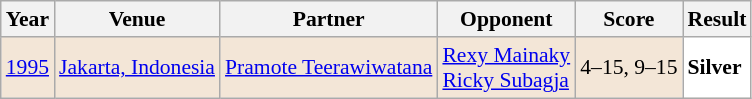<table class="sortable wikitable" style="font-size: 90%;">
<tr>
<th>Year</th>
<th>Venue</th>
<th>Partner</th>
<th>Opponent</th>
<th>Score</th>
<th>Result</th>
</tr>
<tr style="background:#F3E6D7">
<td align="center"><a href='#'>1995</a></td>
<td align="left"><a href='#'>Jakarta, Indonesia</a></td>
<td align="left"> <a href='#'>Pramote Teerawiwatana</a></td>
<td align="left"> <a href='#'>Rexy Mainaky</a> <br>  <a href='#'>Ricky Subagja</a></td>
<td align="left">4–15, 9–15</td>
<td style="text-align:left; background:white"> <strong>Silver</strong></td>
</tr>
</table>
